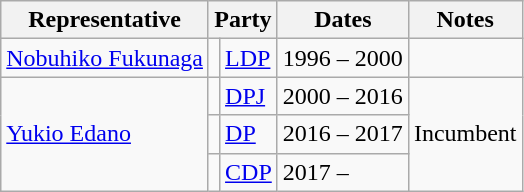<table class="wikitable mw-collapsible">
<tr valign=bottom>
<th>Representative</th>
<th colspan="2">Party</th>
<th>Dates</th>
<th>Notes</th>
</tr>
<tr>
<td><a href='#'>Nobuhiko Fukunaga</a></td>
<td bgcolor=></td>
<td><a href='#'>LDP</a></td>
<td>1996 – 2000</td>
<td></td>
</tr>
<tr>
<td rowspan=3><a href='#'>Yukio Edano</a></td>
<td bgcolor=></td>
<td><a href='#'>DPJ</a></td>
<td>2000 – 2016</td>
<td rowspan=3>Incumbent</td>
</tr>
<tr>
<td bgcolor=></td>
<td><a href='#'>DP</a></td>
<td>2016 – 2017</td>
</tr>
<tr>
<td bgcolor=></td>
<td><a href='#'>CDP</a></td>
<td>2017 –</td>
</tr>
</table>
